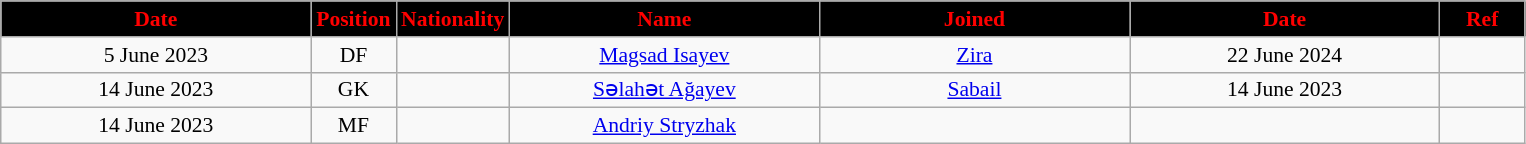<table class="wikitable"  style="text-align:center; font-size:90%; ">
<tr>
<th style="background:#000000; color:#FF0000; width:200px;">Date</th>
<th style="background:#000000; color:#FF0000; width:50px;">Position</th>
<th style="background:#000000; color:#FF0000; width:50px;">Nationality</th>
<th style="background:#000000; color:#FF0000; width:200px;">Name</th>
<th style="background:#000000; color:#FF0000; width:200px;">Joined</th>
<th style="background:#000000; color:#FF0000; width:200px;">Date</th>
<th style="background:#000000; color:#FF0000; width:50px;">Ref</th>
</tr>
<tr>
<td>5 June 2023</td>
<td>DF</td>
<td></td>
<td><a href='#'>Magsad Isayev</a></td>
<td><a href='#'>Zira</a></td>
<td>22 June 2024</td>
<td></td>
</tr>
<tr>
<td>14 June 2023</td>
<td>GK</td>
<td></td>
<td><a href='#'>Səlahət Ağayev</a></td>
<td><a href='#'>Sabail</a></td>
<td>14 June 2023</td>
<td></td>
</tr>
<tr>
<td>14 June 2023</td>
<td>MF</td>
<td></td>
<td><a href='#'>Andriy Stryzhak</a></td>
<td></td>
<td></td>
<td></td>
</tr>
</table>
